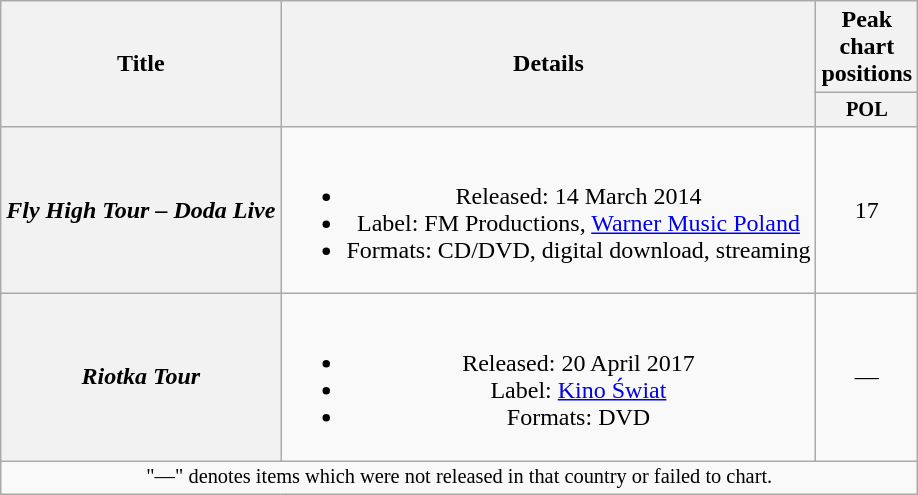<table class="wikitable plainrowheaders" style="text-align:center;">
<tr>
<th scope="col" rowspan="2">Title</th>
<th scope="col" rowspan="2">Details</th>
<th>Peak chart positions</th>
</tr>
<tr>
<th scope="col" style="width:3em;font-size:85%;">POL<br></th>
</tr>
<tr>
<th scope="row"><em>Fly High Tour – Doda Live</em></th>
<td><br><ul><li>Released: 14 March 2014</li><li>Label: FM Productions, <a href='#'>Warner Music Poland</a></li><li>Formats: CD/DVD, digital download, streaming</li></ul></td>
<td>17</td>
</tr>
<tr>
<th scope="row"><em>Riotka Tour</em></th>
<td><br><ul><li>Released: 20 April 2017</li><li>Label: <a href='#'>Kino Świat</a></li><li>Formats: DVD</li></ul></td>
<td>—</td>
</tr>
<tr>
<td colspan="3" style="font-size:85%">"—" denotes items which were not released in that country or failed to chart.</td>
</tr>
</table>
